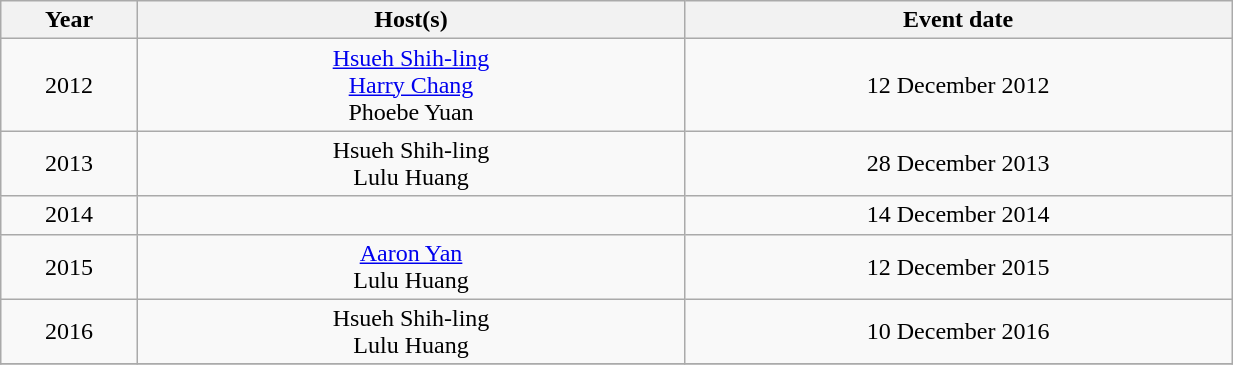<table class="wikitable" style="text-align:center;width:65%;">
<tr>
<th width="5%"><strong>Year</strong></th>
<th width="20%"><strong>Host(s)</strong></th>
<th width="20%"><strong>Event date</strong></th>
</tr>
<tr>
<td>2012</td>
<td><a href='#'>Hsueh Shih-ling</a><br><a href='#'>Harry Chang</a><br>Phoebe Yuan</td>
<td>12 December 2012</td>
</tr>
<tr>
<td>2013</td>
<td>Hsueh Shih-ling<br>Lulu Huang</td>
<td>28 December 2013</td>
</tr>
<tr>
<td>2014</td>
<td></td>
<td>14 December 2014</td>
</tr>
<tr>
<td>2015</td>
<td><a href='#'>Aaron Yan</a><br>Lulu Huang</td>
<td>12 December 2015</td>
</tr>
<tr>
<td>2016</td>
<td>Hsueh Shih-ling<br>Lulu Huang</td>
<td>10 December 2016</td>
</tr>
<tr>
</tr>
</table>
